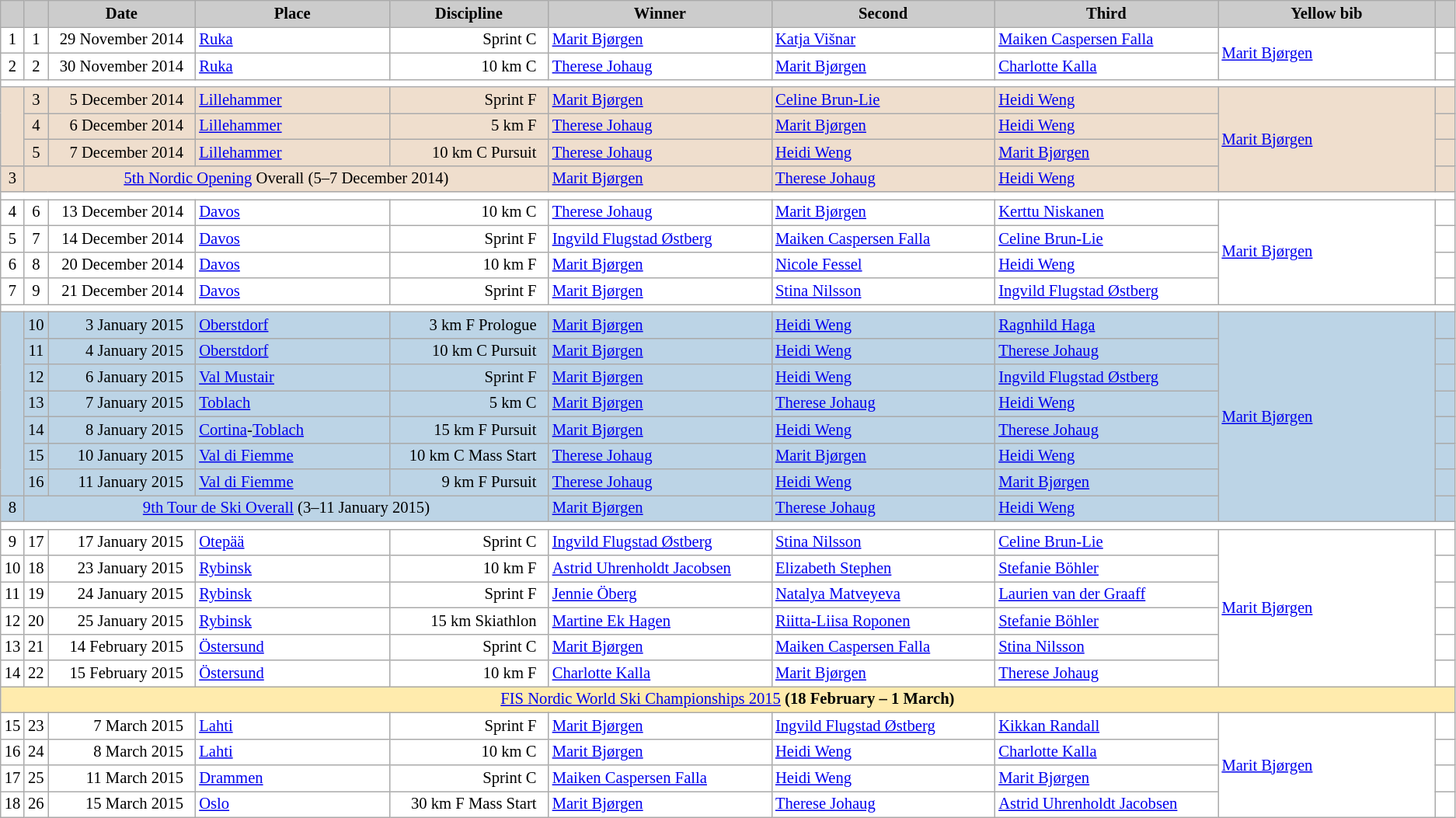<table class="wikitable plainrowheaders" style="background:#fff; font-size:86%; line-height:16px; border:grey solid 1px; border-collapse:collapse;">
<tr style="background:#ccc; text-align:center;">
<th scope="col" style="background:#ccc; width=20 px;"></th>
<th scope="col" style="background:#ccc; width=30 px;"></th>
<th scope="col" style="background:#ccc; width:120px;">Date</th>
<th scope="col" style="background:#ccc; width:160px;">Place</th>
<th scope="col" style="background:#ccc; width:130px;">Discipline</th>
<th scope="col" style="background:#ccc; width:185px;">Winner</th>
<th scope="col" style="background:#ccc; width:185px;">Second</th>
<th scope="col" style="background:#ccc; width:185px;">Third</th>
<th scope="col" style="background:#ccc; width:180px;">Yellow bib</th>
<th scope="col" style="background:#ccc; width:10px;"></th>
</tr>
<tr>
<td align=center>1</td>
<td align=center>1</td>
<td align=right>29 November 2014  </td>
<td> <a href='#'>Ruka</a></td>
<td align=right>Sprint C  </td>
<td> <a href='#'>Marit Bjørgen</a></td>
<td> <a href='#'>Katja Višnar</a></td>
<td> <a href='#'>Maiken Caspersen Falla</a></td>
<td rowspan=2> <a href='#'>Marit Bjørgen</a></td>
<td></td>
</tr>
<tr>
<td align=center>2</td>
<td align=center>2</td>
<td align=right>30 November 2014  </td>
<td> <a href='#'>Ruka</a></td>
<td align=right>10 km C  </td>
<td> <a href='#'>Therese Johaug</a></td>
<td> <a href='#'>Marit Bjørgen</a></td>
<td> <a href='#'>Charlotte Kalla</a></td>
<td></td>
</tr>
<tr>
<td colspan=10></td>
</tr>
<tr bgcolor=#EFDECD>
<td rowspan=3></td>
<td align=center>3</td>
<td align=right>5 December 2014  </td>
<td> <a href='#'>Lillehammer</a></td>
<td align=right>Sprint F  </td>
<td> <a href='#'>Marit Bjørgen</a></td>
<td> <a href='#'>Celine Brun-Lie</a></td>
<td> <a href='#'>Heidi Weng</a></td>
<td rowspan=4> <a href='#'>Marit Bjørgen</a></td>
<td></td>
</tr>
<tr bgcolor=#EFDECD>
<td align=center>4</td>
<td align=right>6 December 2014  </td>
<td> <a href='#'>Lillehammer</a></td>
<td align=right>5 km F  </td>
<td> <a href='#'>Therese Johaug</a></td>
<td> <a href='#'>Marit Bjørgen</a></td>
<td> <a href='#'>Heidi Weng</a></td>
<td></td>
</tr>
<tr bgcolor=#EFDECD>
<td align=center>5</td>
<td align=right>7 December 2014  </td>
<td> <a href='#'>Lillehammer</a></td>
<td align=right>10 km C Pursuit  </td>
<td> <a href='#'>Therese Johaug</a></td>
<td> <a href='#'>Heidi Weng</a></td>
<td> <a href='#'>Marit Bjørgen</a></td>
<td></td>
</tr>
<tr>
<td bgcolor=#EFDECD align=center>3</td>
<td colspan=4 bgcolor=#EFDECD align=center><a href='#'>5th Nordic Opening</a> Overall (5–7 December 2014)</td>
<td bgcolor=#EFDECD> <a href='#'>Marit Bjørgen</a></td>
<td bgcolor=#EFDECD> <a href='#'>Therese Johaug</a></td>
<td bgcolor=#EFDECD> <a href='#'>Heidi Weng</a></td>
<td bgcolor=#EFDECD></td>
</tr>
<tr>
<td colspan=10></td>
</tr>
<tr>
<td align=center>4</td>
<td align=center>6</td>
<td align=right>13 December 2014  </td>
<td> <a href='#'>Davos</a></td>
<td align=right>10 km C  </td>
<td> <a href='#'>Therese Johaug</a></td>
<td> <a href='#'>Marit Bjørgen</a></td>
<td> <a href='#'>Kerttu Niskanen</a></td>
<td rowspan=4> <a href='#'>Marit Bjørgen</a></td>
<td></td>
</tr>
<tr>
<td align=center>5</td>
<td align=center>7</td>
<td align=right>14 December 2014  </td>
<td> <a href='#'>Davos</a></td>
<td align=right>Sprint F  </td>
<td> <a href='#'>Ingvild Flugstad Østberg</a></td>
<td> <a href='#'>Maiken Caspersen Falla</a></td>
<td> <a href='#'>Celine Brun-Lie</a></td>
<td></td>
</tr>
<tr>
<td align=center>6</td>
<td align=center>8</td>
<td align=right>20 December 2014  </td>
<td> <a href='#'>Davos</a></td>
<td align=right>10 km F  </td>
<td> <a href='#'>Marit Bjørgen</a></td>
<td> <a href='#'>Nicole Fessel</a></td>
<td> <a href='#'>Heidi Weng</a></td>
<td></td>
</tr>
<tr>
<td align=center>7</td>
<td align=center>9</td>
<td align=right>21 December 2014  </td>
<td> <a href='#'>Davos</a></td>
<td align=right>Sprint F  </td>
<td> <a href='#'>Marit Bjørgen</a></td>
<td> <a href='#'>Stina Nilsson</a></td>
<td> <a href='#'>Ingvild Flugstad Østberg</a></td>
<td></td>
</tr>
<tr>
<td colspan=10></td>
</tr>
<tr bgcolor=#BCD4E6>
<td rowspan=7></td>
<td align=center>10</td>
<td align=right>3 January 2015  </td>
<td> <a href='#'>Oberstdorf</a></td>
<td align=right>3 km F Prologue  </td>
<td> <a href='#'>Marit Bjørgen</a></td>
<td> <a href='#'>Heidi Weng</a></td>
<td> <a href='#'>Ragnhild Haga</a></td>
<td rowspan=8> <a href='#'>Marit Bjørgen</a></td>
<td></td>
</tr>
<tr bgcolor=#BCD4E6>
<td align=center>11</td>
<td align=right>4 January 2015  </td>
<td> <a href='#'>Oberstdorf</a></td>
<td align=right>10 km C Pursuit  </td>
<td> <a href='#'>Marit Bjørgen</a></td>
<td> <a href='#'>Heidi Weng</a></td>
<td> <a href='#'>Therese Johaug</a></td>
<td></td>
</tr>
<tr bgcolor=#BCD4E6>
<td align=center>12</td>
<td align=right>6 January 2015  </td>
<td> <a href='#'>Val Mustair</a></td>
<td align=right>Sprint F  </td>
<td> <a href='#'>Marit Bjørgen</a></td>
<td> <a href='#'>Heidi Weng</a></td>
<td> <a href='#'>Ingvild Flugstad Østberg</a></td>
<td></td>
</tr>
<tr bgcolor=#BCD4E6>
<td align=center>13</td>
<td align=right>7 January 2015  </td>
<td> <a href='#'>Toblach</a></td>
<td align=right>5 km C  </td>
<td> <a href='#'>Marit Bjørgen</a></td>
<td> <a href='#'>Therese Johaug</a></td>
<td> <a href='#'>Heidi Weng</a></td>
<td></td>
</tr>
<tr bgcolor=#BCD4E6>
<td align=center>14</td>
<td align=right>8 January 2015  </td>
<td> <a href='#'>Cortina</a>-<a href='#'>Toblach</a></td>
<td align=right>15 km F Pursuit  </td>
<td> <a href='#'>Marit Bjørgen</a></td>
<td> <a href='#'>Heidi Weng</a></td>
<td> <a href='#'>Therese Johaug</a></td>
<td></td>
</tr>
<tr bgcolor=#BCD4E6>
<td align=center>15</td>
<td align=right>10 January 2015  </td>
<td> <a href='#'>Val di Fiemme</a></td>
<td align=right>10 km C Mass Start  </td>
<td> <a href='#'>Therese Johaug</a></td>
<td> <a href='#'>Marit Bjørgen</a></td>
<td> <a href='#'>Heidi Weng</a></td>
<td></td>
</tr>
<tr bgcolor=#BCD4E6>
<td align=center>16</td>
<td align=right>11 January 2015  </td>
<td> <a href='#'>Val di Fiemme</a></td>
<td align=right>9 km F Pursuit  </td>
<td> <a href='#'>Therese Johaug</a></td>
<td> <a href='#'>Heidi Weng</a></td>
<td> <a href='#'>Marit Bjørgen</a></td>
<td></td>
</tr>
<tr>
<td bgcolor=#BCD4E6 align=center>8</td>
<td colspan=4 bgcolor=#BCD4E6 align=center><a href='#'>9th Tour de Ski Overall</a> (3–11 January 2015)</td>
<td bgcolor=#BCD4E6> <a href='#'>Marit Bjørgen</a></td>
<td bgcolor=#BCD4E6> <a href='#'>Therese Johaug</a></td>
<td bgcolor=#BCD4E6> <a href='#'>Heidi Weng</a></td>
<td bgcolor=#BCD4E6></td>
</tr>
<tr>
<td colspan=10></td>
</tr>
<tr>
<td align=center>9</td>
<td align=center>17</td>
<td align=right>17 January 2015  </td>
<td> <a href='#'>Otepää</a></td>
<td align=right>Sprint C  </td>
<td> <a href='#'>Ingvild Flugstad Østberg</a></td>
<td> <a href='#'>Stina Nilsson</a></td>
<td> <a href='#'>Celine Brun-Lie</a></td>
<td rowspan=6> <a href='#'>Marit Bjørgen</a></td>
<td></td>
</tr>
<tr>
<td align=center>10</td>
<td align=center>18</td>
<td align=right>23 January 2015  </td>
<td> <a href='#'>Rybinsk</a></td>
<td align=right>10 km F  </td>
<td> <a href='#'>Astrid Uhrenholdt Jacobsen</a></td>
<td> <a href='#'>Elizabeth Stephen</a></td>
<td> <a href='#'>Stefanie Böhler</a></td>
<td></td>
</tr>
<tr>
<td align=center>11</td>
<td align=center>19</td>
<td align=right>24 January 2015  </td>
<td> <a href='#'>Rybinsk</a></td>
<td align=right>Sprint F  </td>
<td> <a href='#'>Jennie Öberg</a></td>
<td> <a href='#'>Natalya Matveyeva</a></td>
<td> <a href='#'>Laurien van der Graaff</a></td>
<td></td>
</tr>
<tr>
<td align=center>12</td>
<td align=center>20</td>
<td align=right>25 January 2015  </td>
<td> <a href='#'>Rybinsk</a></td>
<td align=right>15 km Skiathlon  </td>
<td> <a href='#'>Martine Ek Hagen</a></td>
<td> <a href='#'>Riitta-Liisa Roponen</a></td>
<td> <a href='#'>Stefanie Böhler</a></td>
<td></td>
</tr>
<tr>
<td align=center>13</td>
<td align=center>21</td>
<td align=right>14 February 2015  </td>
<td> <a href='#'>Östersund</a></td>
<td align=right>Sprint C  </td>
<td> <a href='#'>Marit Bjørgen</a></td>
<td> <a href='#'>Maiken Caspersen Falla</a></td>
<td> <a href='#'>Stina Nilsson</a></td>
<td></td>
</tr>
<tr>
<td align=center>14</td>
<td align=center>22</td>
<td align=right>15 February 2015  </td>
<td> <a href='#'>Östersund</a></td>
<td align=right>10 km F  </td>
<td> <a href='#'>Charlotte Kalla</a></td>
<td> <a href='#'>Marit Bjørgen</a></td>
<td> <a href='#'>Therese Johaug</a></td>
<td></td>
</tr>
<tr style="background:#FFEBAD">
<td colspan=10 align=center><a href='#'>FIS Nordic World Ski Championships 2015</a> <strong>(18 February – 1 March)</strong></td>
</tr>
<tr>
<td align=center>15</td>
<td align=center>23</td>
<td align=right>7 March 2015  </td>
<td> <a href='#'>Lahti</a></td>
<td align=right>Sprint F  </td>
<td> <a href='#'>Marit Bjørgen</a></td>
<td> <a href='#'>Ingvild Flugstad Østberg</a></td>
<td> <a href='#'>Kikkan Randall</a></td>
<td rowspan=4> <a href='#'>Marit Bjørgen</a></td>
<td></td>
</tr>
<tr>
<td align=center>16</td>
<td align=center>24</td>
<td align=right>8 March 2015  </td>
<td> <a href='#'>Lahti</a></td>
<td align=right>10 km C  </td>
<td> <a href='#'>Marit Bjørgen</a></td>
<td> <a href='#'>Heidi Weng</a></td>
<td> <a href='#'>Charlotte Kalla</a></td>
<td></td>
</tr>
<tr>
<td align=center>17</td>
<td align=center>25</td>
<td align=right>11 March 2015  </td>
<td> <a href='#'>Drammen</a></td>
<td align=right>Sprint C  </td>
<td> <a href='#'>Maiken Caspersen Falla</a></td>
<td> <a href='#'>Heidi Weng</a></td>
<td> <a href='#'>Marit Bjørgen</a></td>
<td></td>
</tr>
<tr>
<td align=center>18</td>
<td align=center>26</td>
<td align=right>15 March 2015  </td>
<td> <a href='#'>Oslo</a></td>
<td align=right>30 km F Mass Start  </td>
<td> <a href='#'>Marit Bjørgen</a></td>
<td> <a href='#'>Therese Johaug</a></td>
<td> <a href='#'>Astrid Uhrenholdt Jacobsen</a></td>
<td></td>
</tr>
</table>
